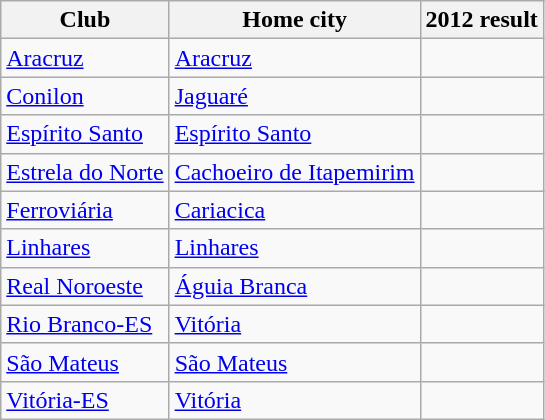<table class="wikitable sortable">
<tr>
<th>Club</th>
<th>Home city</th>
<th>2012 result</th>
</tr>
<tr>
<td><a href='#'>Aracruz</a></td>
<td><a href='#'>Aracruz</a></td>
<td></td>
</tr>
<tr>
<td><a href='#'>Conilon</a></td>
<td><a href='#'>Jaguaré</a></td>
<td></td>
</tr>
<tr>
<td><a href='#'>Espírito Santo</a></td>
<td><a href='#'>Espírito Santo</a></td>
<td></td>
</tr>
<tr>
<td><a href='#'>Estrela do Norte</a></td>
<td><a href='#'>Cachoeiro de Itapemirim</a></td>
<td></td>
</tr>
<tr>
<td><a href='#'>Ferroviária</a></td>
<td><a href='#'>Cariacica</a></td>
<td></td>
</tr>
<tr>
<td><a href='#'>Linhares</a></td>
<td><a href='#'>Linhares</a></td>
<td></td>
</tr>
<tr>
<td><a href='#'>Real Noroeste</a></td>
<td><a href='#'>Águia Branca</a></td>
<td></td>
</tr>
<tr>
<td><a href='#'>Rio Branco-ES</a></td>
<td><a href='#'>Vitória</a></td>
<td></td>
</tr>
<tr>
<td><a href='#'>São Mateus</a></td>
<td><a href='#'>São Mateus</a></td>
<td></td>
</tr>
<tr>
<td><a href='#'>Vitória-ES</a></td>
<td><a href='#'>Vitória</a></td>
<td></td>
</tr>
</table>
